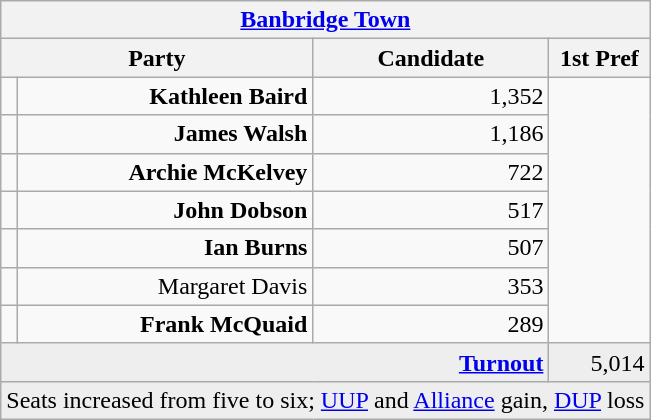<table class="wikitable">
<tr>
<th colspan="4" align="center"><a href='#'>Banbridge Town</a></th>
</tr>
<tr>
<th colspan="2" align="center" width=200>Party</th>
<th width=150>Candidate</th>
<th width=60>1st Pref</th>
</tr>
<tr>
<td></td>
<td align="right"><strong>Kathleen Baird</strong></td>
<td align="right">1,352</td>
</tr>
<tr>
<td></td>
<td align="right"><strong>James Walsh</strong></td>
<td align="right">1,186</td>
</tr>
<tr>
<td></td>
<td align="right"><strong>Archie McKelvey</strong></td>
<td align="right">722</td>
</tr>
<tr>
<td></td>
<td align="right"><strong>John Dobson</strong></td>
<td align="right">517</td>
</tr>
<tr>
<td></td>
<td align="right"><strong>Ian Burns</strong></td>
<td align="right">507</td>
</tr>
<tr>
<td></td>
<td align="right">Margaret Davis</td>
<td align="right">353</td>
</tr>
<tr>
<td></td>
<td align="right"><strong>Frank McQuaid</strong></td>
<td align="right">289</td>
</tr>
<tr bgcolor="EEEEEE">
<td colspan=3 align="right"><strong><a href='#'>Turnout</a></strong></td>
<td align="right">5,014</td>
</tr>
<tr bgcolor="EEEEEE">
<td colspan=4>Seats increased from five to six; <a href='#'>UUP</a> and <a href='#'>Alliance</a> gain, <a href='#'>DUP</a> loss</td>
</tr>
</table>
